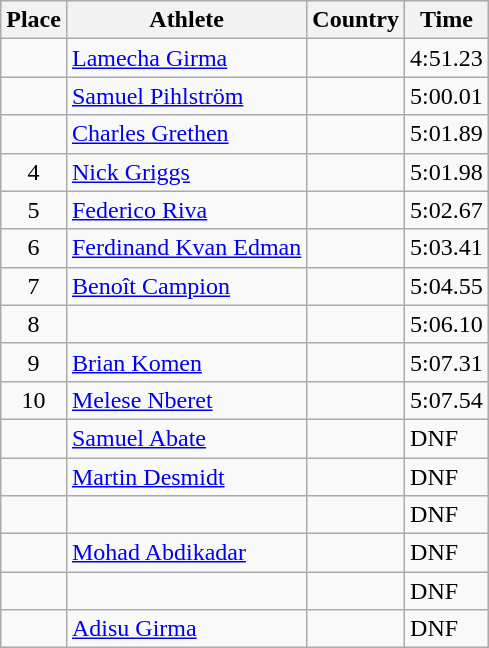<table class="wikitable">
<tr>
<th>Place</th>
<th>Athlete</th>
<th>Country</th>
<th>Time</th>
</tr>
<tr>
<td align=center></td>
<td><a href='#'>Lamecha Girma</a></td>
<td></td>
<td>4:51.23</td>
</tr>
<tr>
<td align=center></td>
<td><a href='#'>Samuel Pihlström</a></td>
<td></td>
<td>5:00.01</td>
</tr>
<tr>
<td align=center></td>
<td><a href='#'>Charles Grethen</a></td>
<td></td>
<td>5:01.89</td>
</tr>
<tr>
<td align=center>4</td>
<td><a href='#'>Nick Griggs</a></td>
<td></td>
<td>5:01.98</td>
</tr>
<tr>
<td align=center>5</td>
<td><a href='#'>Federico Riva</a></td>
<td></td>
<td>5:02.67</td>
</tr>
<tr>
<td align=center>6</td>
<td><a href='#'>Ferdinand Kvan Edman</a></td>
<td></td>
<td>5:03.41</td>
</tr>
<tr>
<td align=center>7</td>
<td><a href='#'>Benoît Campion</a></td>
<td></td>
<td>5:04.55</td>
</tr>
<tr>
<td align=center>8</td>
<td></td>
<td></td>
<td>5:06.10</td>
</tr>
<tr>
<td align=center>9</td>
<td><a href='#'>Brian Komen</a></td>
<td></td>
<td>5:07.31</td>
</tr>
<tr>
<td align=center>10</td>
<td><a href='#'>Melese Nberet</a></td>
<td></td>
<td>5:07.54</td>
</tr>
<tr>
<td align=center></td>
<td><a href='#'>Samuel Abate</a></td>
<td></td>
<td>DNF</td>
</tr>
<tr>
<td align=center></td>
<td><a href='#'>Martin Desmidt</a></td>
<td></td>
<td>DNF</td>
</tr>
<tr>
<td align=center></td>
<td></td>
<td></td>
<td>DNF</td>
</tr>
<tr>
<td align=center></td>
<td><a href='#'>Mohad Abdikadar</a></td>
<td></td>
<td>DNF</td>
</tr>
<tr>
<td align=center></td>
<td></td>
<td></td>
<td>DNF</td>
</tr>
<tr>
<td align=center></td>
<td><a href='#'>Adisu Girma</a></td>
<td></td>
<td>DNF</td>
</tr>
</table>
